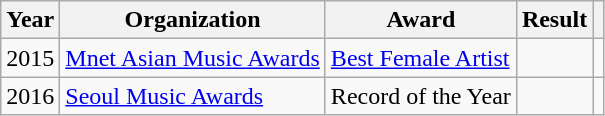<table class="wikitable plainrowheaders">
<tr>
<th scope="col">Year</th>
<th scope="col">Organization</th>
<th scope="col">Award</th>
<th scope="col">Result</th>
<th class="unsortable"></th>
</tr>
<tr>
<td>2015</td>
<td><a href='#'>Mnet Asian Music Awards</a></td>
<td><a href='#'>Best Female Artist</a></td>
<td></td>
<td style="text-align:center;"></td>
</tr>
<tr>
<td>2016</td>
<td><a href='#'>Seoul Music Awards</a></td>
<td>Record of the Year</td>
<td></td>
<td style="text-align:center;"></td>
</tr>
</table>
